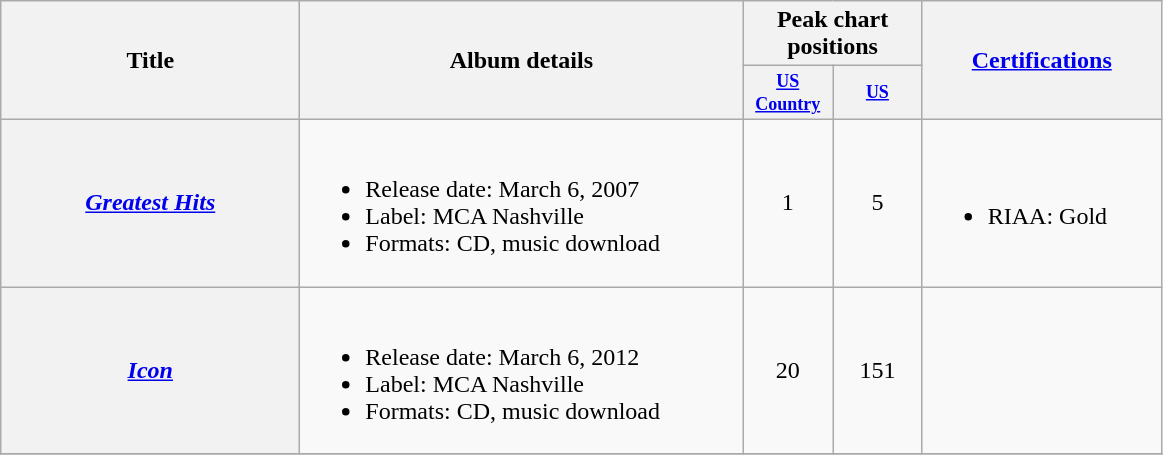<table class="wikitable plainrowheaders" style="text-align:center;">
<tr>
<th scope="col" rowspan="2" style="width:12em;">Title</th>
<th scope="col" rowspan="2" style="width:18em;">Album details</th>
<th scope="col" colspan="2">Peak chart<br>positions</th>
<th scope="col" rowspan="2" style="width:9.5em;"><a href='#'>Certifications</a></th>
</tr>
<tr>
<th scope="col" style="width:4.5em;font-size:75%;"><a href='#'>US Country</a><br></th>
<th scope="col" style="width:4.5em;font-size:75%;"><a href='#'>US</a><br></th>
</tr>
<tr>
<th scope="row"><em><a href='#'>Greatest Hits</a></em></th>
<td align="left"><br><ul><li>Release date: March 6, 2007</li><li>Label: MCA Nashville</li><li>Formats: CD, music download</li></ul></td>
<td>1</td>
<td>5</td>
<td align="left"><br><ul><li>RIAA: Gold</li></ul></td>
</tr>
<tr>
<th scope="row"><em><a href='#'>Icon</a></em></th>
<td align="left"><br><ul><li>Release date: March 6, 2012</li><li>Label: MCA Nashville</li><li>Formats: CD, music download</li></ul></td>
<td>20</td>
<td>151</td>
<td></td>
</tr>
<tr>
</tr>
</table>
